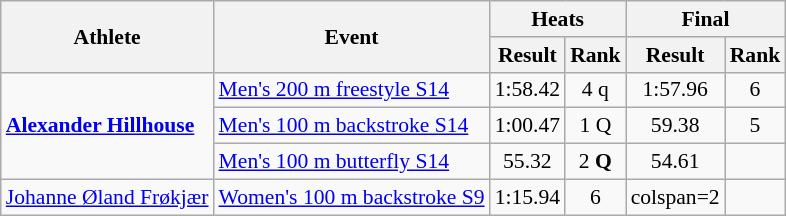<table class=wikitable style="font-size:90%">
<tr>
<th rowspan="2">Athlete</th>
<th rowspan="2">Event</th>
<th colspan="2">Heats</th>
<th colspan="2">Final</th>
</tr>
<tr>
<th>Result</th>
<th>Rank</th>
<th>Result</th>
<th>Rank</th>
</tr>
<tr align=center>
<td align=left rowspan=3><strong><a href='#'>Alexander Hillhouse</a></strong></td>
<td align=left><a href='#'>Men's 200 m freestyle S14</a></td>
<td>1:58.42</td>
<td>4 q</td>
<td>1:57.96</td>
<td>6</td>
</tr>
<tr align=center>
<td align=left><a href='#'>Men's 100 m backstroke S14</a></td>
<td>1:00.47</td>
<td>1 Q</td>
<td>59.38</td>
<td>5</td>
</tr>
<tr align=center>
<td align=left><a href='#'>Men's 100 m butterfly S14</a></td>
<td>55.32</td>
<td>2 <strong>Q</strong></td>
<td>54.61</td>
<td></td>
</tr>
<tr align=center>
<td align=left><a href='#'>Johanne Øland Frøkjær</a></td>
<td align=left><a href='#'>Women's 100 m backstroke S9</a></td>
<td>1:15.94</td>
<td>6</td>
<td>colspan=2 </td>
</tr>
</table>
